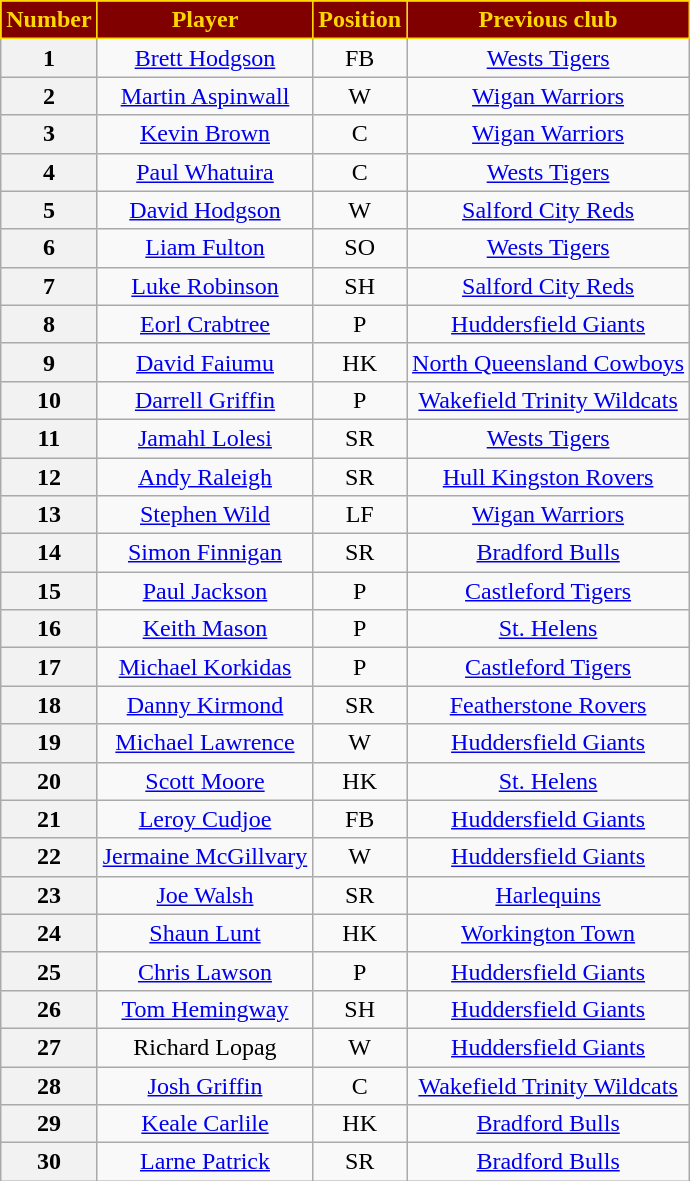<table class="wikitable" style="text-align: center;">
<tr>
<th scope="col" style="background:#800000; color:gold; border:solid gold 1px">Number</th>
<th scope="col" style="background:#800000; color:gold; border:solid gold 1px">Player</th>
<th scope="col" style="background:#800000; color:gold; border:solid gold 1px">Position</th>
<th scope="col" style="background:#800000; color:gold; border:solid gold 1px">Previous club</th>
</tr>
<tr>
<th>1</th>
<td><a href='#'>Brett Hodgson</a></td>
<td>FB</td>
<td><a href='#'>Wests Tigers</a></td>
</tr>
<tr>
<th>2</th>
<td><a href='#'>Martin Aspinwall</a></td>
<td>W</td>
<td><a href='#'>Wigan Warriors</a></td>
</tr>
<tr>
<th>3</th>
<td><a href='#'>Kevin Brown</a></td>
<td>C</td>
<td><a href='#'>Wigan Warriors</a></td>
</tr>
<tr>
<th>4</th>
<td><a href='#'>Paul Whatuira</a></td>
<td>C</td>
<td><a href='#'>Wests Tigers</a></td>
</tr>
<tr>
<th>5</th>
<td><a href='#'>David Hodgson</a></td>
<td>W</td>
<td><a href='#'>Salford City Reds</a></td>
</tr>
<tr>
<th>6</th>
<td><a href='#'>Liam Fulton</a></td>
<td>SO</td>
<td><a href='#'>Wests Tigers</a></td>
</tr>
<tr>
<th>7</th>
<td><a href='#'>Luke Robinson</a></td>
<td>SH</td>
<td><a href='#'>Salford City Reds</a></td>
</tr>
<tr>
<th>8</th>
<td><a href='#'>Eorl Crabtree</a></td>
<td>P</td>
<td><a href='#'>Huddersfield Giants</a></td>
</tr>
<tr>
<th>9</th>
<td><a href='#'>David Faiumu</a></td>
<td>HK</td>
<td><a href='#'>North Queensland Cowboys</a></td>
</tr>
<tr>
<th>10</th>
<td><a href='#'>Darrell Griffin</a></td>
<td>P</td>
<td><a href='#'>Wakefield Trinity Wildcats</a></td>
</tr>
<tr>
<th>11</th>
<td><a href='#'>Jamahl Lolesi</a></td>
<td>SR</td>
<td><a href='#'>Wests Tigers</a></td>
</tr>
<tr>
<th>12</th>
<td><a href='#'>Andy Raleigh</a></td>
<td>SR</td>
<td><a href='#'>Hull Kingston Rovers</a></td>
</tr>
<tr>
<th>13</th>
<td><a href='#'>Stephen Wild</a></td>
<td>LF</td>
<td><a href='#'>Wigan Warriors</a></td>
</tr>
<tr>
<th>14</th>
<td><a href='#'>Simon Finnigan</a></td>
<td>SR</td>
<td><a href='#'>Bradford Bulls</a></td>
</tr>
<tr>
<th>15</th>
<td><a href='#'>Paul Jackson</a></td>
<td>P</td>
<td><a href='#'>Castleford Tigers</a></td>
</tr>
<tr>
<th>16</th>
<td><a href='#'>Keith Mason</a></td>
<td>P</td>
<td><a href='#'>St. Helens</a></td>
</tr>
<tr>
<th>17</th>
<td><a href='#'>Michael Korkidas</a></td>
<td>P</td>
<td><a href='#'>Castleford Tigers</a></td>
</tr>
<tr>
<th>18</th>
<td><a href='#'>Danny Kirmond</a></td>
<td>SR</td>
<td><a href='#'>Featherstone Rovers</a></td>
</tr>
<tr>
<th>19</th>
<td><a href='#'>Michael Lawrence</a></td>
<td>W</td>
<td><a href='#'>Huddersfield Giants</a></td>
</tr>
<tr>
<th>20</th>
<td><a href='#'>Scott Moore</a></td>
<td>HK</td>
<td><a href='#'>St. Helens</a></td>
</tr>
<tr>
<th>21</th>
<td><a href='#'>Leroy Cudjoe</a></td>
<td>FB</td>
<td><a href='#'>Huddersfield Giants</a></td>
</tr>
<tr>
<th>22</th>
<td><a href='#'>Jermaine McGillvary</a></td>
<td>W</td>
<td><a href='#'>Huddersfield Giants</a></td>
</tr>
<tr>
<th>23</th>
<td><a href='#'>Joe Walsh</a></td>
<td>SR</td>
<td><a href='#'>Harlequins</a></td>
</tr>
<tr>
<th>24</th>
<td><a href='#'>Shaun Lunt</a></td>
<td>HK</td>
<td><a href='#'>Workington Town</a></td>
</tr>
<tr>
<th>25</th>
<td><a href='#'>Chris Lawson</a></td>
<td>P</td>
<td><a href='#'>Huddersfield Giants</a></td>
</tr>
<tr>
<th>26</th>
<td><a href='#'>Tom Hemingway</a></td>
<td>SH</td>
<td><a href='#'>Huddersfield Giants</a></td>
</tr>
<tr>
<th>27</th>
<td>Richard Lopag</td>
<td>W</td>
<td><a href='#'>Huddersfield Giants</a></td>
</tr>
<tr>
<th>28</th>
<td><a href='#'>Josh Griffin</a></td>
<td>C</td>
<td><a href='#'>Wakefield Trinity Wildcats</a></td>
</tr>
<tr>
<th>29</th>
<td><a href='#'>Keale Carlile</a></td>
<td>HK</td>
<td><a href='#'>Bradford Bulls</a></td>
</tr>
<tr>
<th>30</th>
<td><a href='#'>Larne Patrick</a></td>
<td>SR</td>
<td><a href='#'>Bradford Bulls</a></td>
</tr>
</table>
